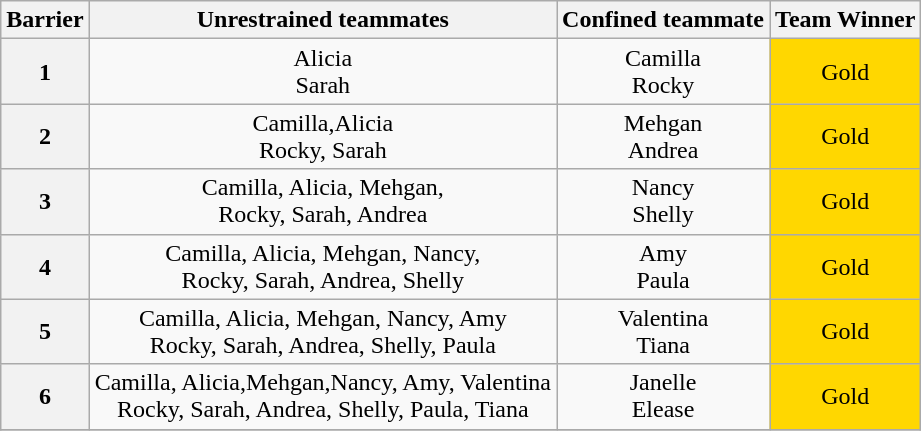<table class="wikitable" style="text-align:center">
<tr>
<th>Barrier</th>
<th>Unrestrained teammates</th>
<th>Confined teammate</th>
<th>Team Winner</th>
</tr>
<tr>
<th>1</th>
<td>Alicia<br> Sarah</td>
<td>Camilla<br> Rocky</td>
<td style="background:gold;">Gold</td>
</tr>
<tr>
<th>2</th>
<td>Camilla,Alicia <br> Rocky, Sarah</td>
<td>Mehgan <br> Andrea</td>
<td style="background:gold;">Gold</td>
</tr>
<tr>
<th>3</th>
<td>Camilla, Alicia, Mehgan, <br> Rocky, Sarah, Andrea</td>
<td>Nancy <br> Shelly</td>
<td style="background:gold;">Gold</td>
</tr>
<tr>
<th>4</th>
<td>Camilla, Alicia, Mehgan, Nancy,  <br> Rocky, Sarah, Andrea, Shelly</td>
<td>Amy <br> Paula</td>
<td style="background:gold;">Gold</td>
</tr>
<tr>
<th>5</th>
<td>Camilla, Alicia, Mehgan, Nancy, Amy <br> Rocky, Sarah, Andrea, Shelly, Paula</td>
<td>Valentina <br> Tiana</td>
<td style="background:gold;">Gold</td>
</tr>
<tr>
<th>6</th>
<td>Camilla, Alicia,Mehgan,Nancy, Amy, Valentina <br> Rocky, Sarah, Andrea, Shelly, Paula, Tiana</td>
<td>Janelle <br> Elease</td>
<td style="background:gold;">Gold</td>
</tr>
<tr>
</tr>
</table>
